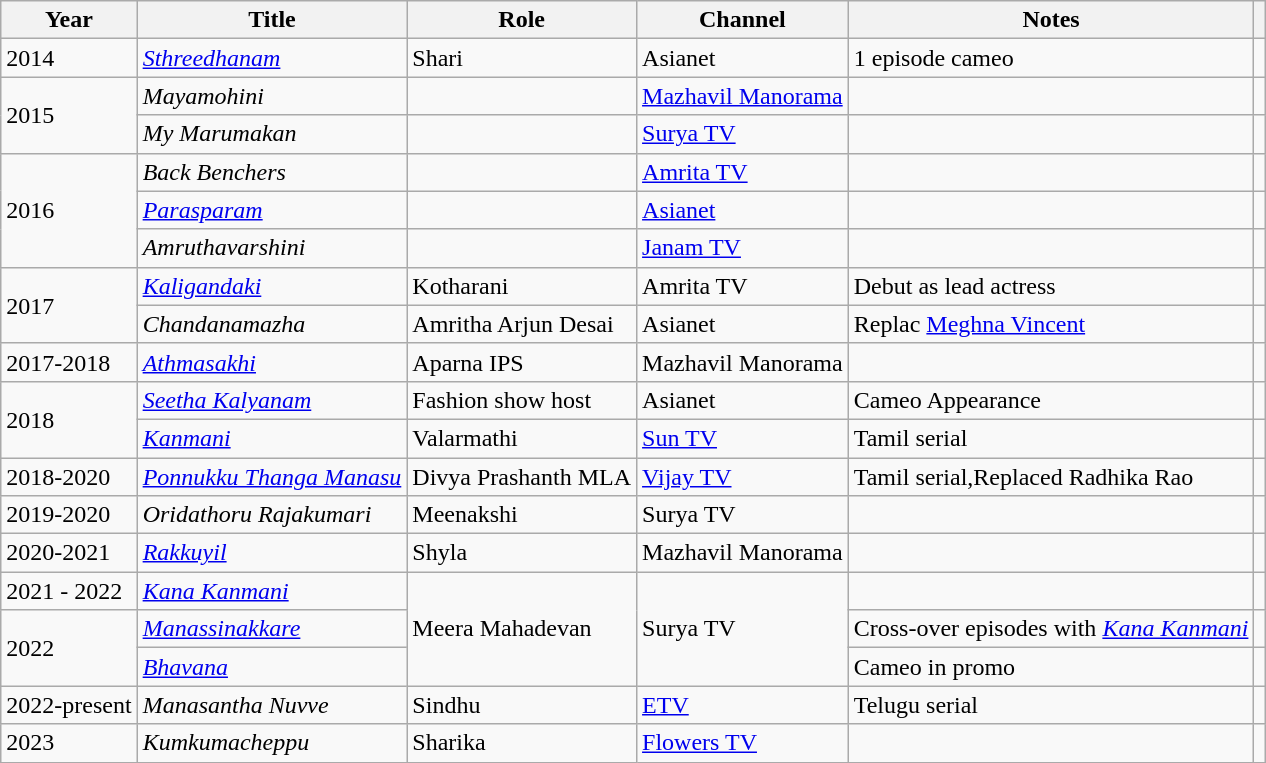<table class="wikitable sortable">
<tr>
<th>Year</th>
<th>Title</th>
<th>Role</th>
<th>Channel</th>
<th>Notes</th>
<th></th>
</tr>
<tr>
<td>2014</td>
<td><em><a href='#'>Sthreedhanam</a></em></td>
<td>Shari</td>
<td>Asianet</td>
<td>1 episode cameo</td>
<td></td>
</tr>
<tr>
<td rowspan="2">2015</td>
<td><em>Mayamohini</em></td>
<td></td>
<td><a href='#'>Mazhavil Manorama</a></td>
<td></td>
<td></td>
</tr>
<tr>
<td><em>My Marumakan</em></td>
<td></td>
<td><a href='#'>Surya TV</a></td>
<td></td>
<td></td>
</tr>
<tr>
<td rowspan="3">2016</td>
<td><em>Back Benchers</em></td>
<td></td>
<td><a href='#'>Amrita TV</a></td>
<td></td>
<td></td>
</tr>
<tr>
<td><em><a href='#'>Parasparam</a></em></td>
<td></td>
<td><a href='#'>Asianet</a></td>
<td></td>
<td></td>
</tr>
<tr>
<td><em>Amruthavarshini</em></td>
<td></td>
<td><a href='#'>Janam TV</a></td>
<td></td>
<td></td>
</tr>
<tr>
<td rowspan="2">2017</td>
<td><em><a href='#'>Kaligandaki</a></em></td>
<td>Kotharani</td>
<td>Amrita TV</td>
<td>Debut as lead actress</td>
<td></td>
</tr>
<tr>
<td><em>Chandanamazha</em></td>
<td>Amritha Arjun Desai</td>
<td>Asianet</td>
<td>Replac <a href='#'>Meghna Vincent</a></td>
<td></td>
</tr>
<tr>
<td>2017-2018</td>
<td><em><a href='#'>Athmasakhi</a></em></td>
<td>Aparna IPS</td>
<td>Mazhavil Manorama</td>
<td></td>
<td></td>
</tr>
<tr>
<td rowspan="2">2018</td>
<td><em><a href='#'>Seetha Kalyanam</a></em></td>
<td>Fashion show host</td>
<td>Asianet</td>
<td>Cameo Appearance</td>
<td></td>
</tr>
<tr>
<td><em><a href='#'>Kanmani</a></em></td>
<td>Valarmathi</td>
<td><a href='#'>Sun TV</a></td>
<td>Tamil serial</td>
<td></td>
</tr>
<tr>
<td>2018-2020</td>
<td><em><a href='#'>Ponnukku Thanga Manasu</a></em></td>
<td>Divya Prashanth MLA</td>
<td><a href='#'>Vijay TV</a></td>
<td>Tamil serial,Replaced Radhika Rao</td>
<td></td>
</tr>
<tr>
<td>2019-2020</td>
<td><em>Oridathoru Rajakumari</em></td>
<td>Meenakshi</td>
<td>Surya TV</td>
<td></td>
<td></td>
</tr>
<tr>
<td>2020-2021</td>
<td><em><a href='#'>Rakkuyil</a></em></td>
<td>Shyla</td>
<td>Mazhavil Manorama</td>
<td></td>
<td></td>
</tr>
<tr>
<td>2021 - 2022</td>
<td><em><a href='#'>Kana Kanmani</a></em></td>
<td rowspan="3">Meera Mahadevan</td>
<td rowspan="3">Surya TV</td>
<td></td>
<td></td>
</tr>
<tr>
<td rowspan="2">2022</td>
<td><em><a href='#'>Manassinakkare</a></em></td>
<td>Cross-over episodes with <em><a href='#'>Kana Kanmani</a></em></td>
<td></td>
</tr>
<tr>
<td><em><a href='#'>Bhavana</a></em></td>
<td>Cameo in promo</td>
<td></td>
</tr>
<tr>
<td>2022-present</td>
<td><em>Manasantha Nuvve</em></td>
<td>Sindhu</td>
<td><a href='#'>ETV</a></td>
<td>Telugu serial</td>
<td></td>
</tr>
<tr>
<td>2023</td>
<td><em>Kumkumacheppu </em></td>
<td>Sharika</td>
<td><a href='#'>Flowers TV</a></td>
<td></td>
<td></td>
</tr>
</table>
